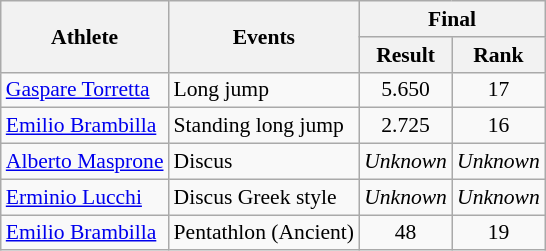<table class=wikitable style="font-size:90%">
<tr>
<th rowspan="2">Athlete</th>
<th rowspan="2">Events</th>
<th colspan="2">Final</th>
</tr>
<tr>
<th>Result</th>
<th>Rank</th>
</tr>
<tr>
<td><a href='#'>Gaspare Torretta</a></td>
<td>Long jump</td>
<td align="center">5.650</td>
<td align="center">17</td>
</tr>
<tr>
<td><a href='#'>Emilio Brambilla</a></td>
<td>Standing long jump</td>
<td align="center">2.725</td>
<td align="center">16</td>
</tr>
<tr>
<td><a href='#'>Alberto Masprone</a></td>
<td>Discus</td>
<td align="center"><em>Unknown</em></td>
<td align="center"><em>Unknown</em></td>
</tr>
<tr>
<td><a href='#'>Erminio Lucchi</a></td>
<td>Discus Greek style</td>
<td align="center"><em>Unknown</em></td>
<td align="center"><em>Unknown</em></td>
</tr>
<tr>
<td><a href='#'>Emilio Brambilla</a></td>
<td>Pentathlon (Ancient)</td>
<td align="center">48</td>
<td align="center">19</td>
</tr>
</table>
